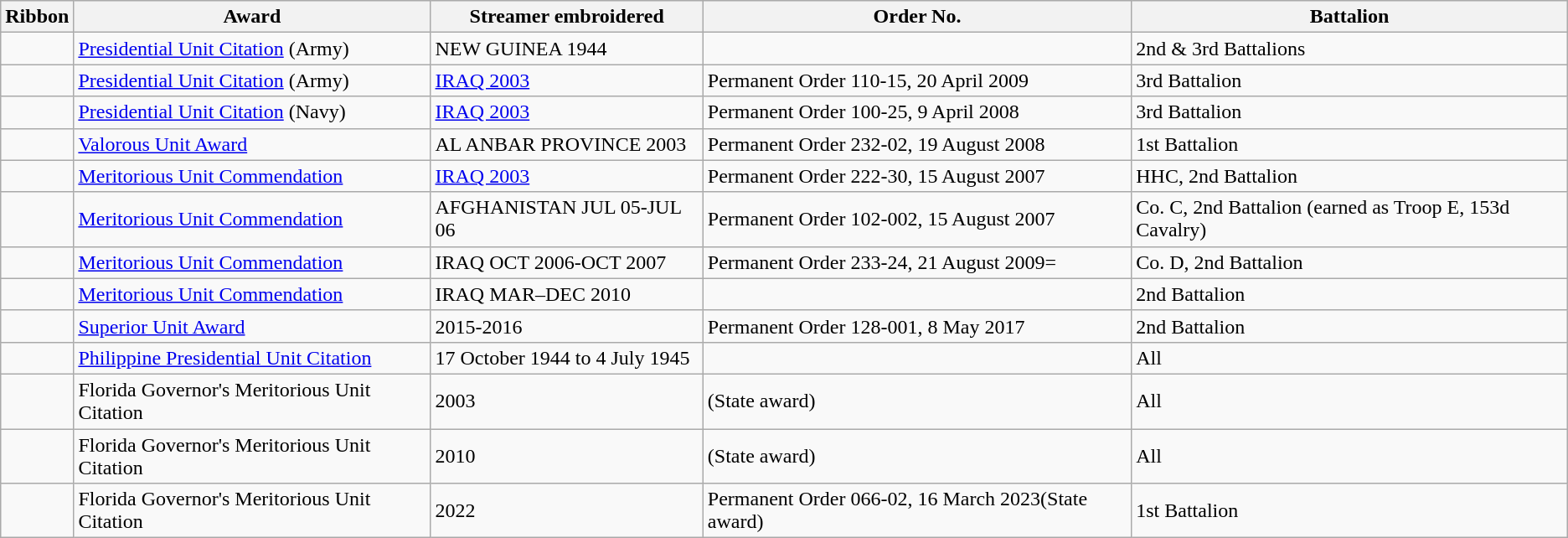<table class="wikitable">
<tr style="background:#efefef;">
<th>Ribbon</th>
<th>Award</th>
<th>Streamer embroidered</th>
<th>Order No.</th>
<th>Battalion</th>
</tr>
<tr>
<td></td>
<td><a href='#'>Presidential Unit Citation</a> (Army)</td>
<td>NEW GUINEA 1944</td>
<td></td>
<td>2nd & 3rd Battalions</td>
</tr>
<tr>
<td></td>
<td><a href='#'>Presidential Unit Citation</a> (Army)</td>
<td><a href='#'>IRAQ 2003</a></td>
<td>Permanent Order 110-15, 20 April 2009</td>
<td>3rd Battalion</td>
</tr>
<tr>
<td></td>
<td><a href='#'>Presidential Unit Citation</a> (Navy)</td>
<td><a href='#'>IRAQ 2003</a></td>
<td>Permanent Order 100-25, 9 April 2008</td>
<td>3rd Battalion</td>
</tr>
<tr>
<td></td>
<td><a href='#'>Valorous Unit Award</a></td>
<td>AL ANBAR PROVINCE 2003</td>
<td>Permanent Order 232-02, 19 August 2008</td>
<td>1st Battalion</td>
</tr>
<tr>
<td></td>
<td><a href='#'>Meritorious Unit Commendation</a></td>
<td><a href='#'>IRAQ 2003</a></td>
<td>Permanent Order 222-30, 15 August 2007</td>
<td>HHC, 2nd Battalion</td>
</tr>
<tr>
<td></td>
<td><a href='#'>Meritorious Unit Commendation</a></td>
<td>AFGHANISTAN JUL 05-JUL 06</td>
<td>Permanent Order 102-002, 15 August 2007</td>
<td>Co. C, 2nd Battalion (earned as Troop E, 153d Cavalry)</td>
</tr>
<tr>
<td></td>
<td><a href='#'>Meritorious Unit Commendation</a></td>
<td>IRAQ OCT 2006-OCT 2007</td>
<td>Permanent Order 233-24, 21 August 2009=</td>
<td>Co. D, 2nd Battalion</td>
</tr>
<tr>
<td></td>
<td><a href='#'>Meritorious Unit Commendation</a></td>
<td>IRAQ MAR–DEC 2010</td>
<td></td>
<td>2nd Battalion</td>
</tr>
<tr>
<td></td>
<td><a href='#'>Superior Unit Award</a></td>
<td>2015-2016</td>
<td>Permanent Order 128-001, 8 May 2017</td>
<td>2nd Battalion</td>
</tr>
<tr>
<td></td>
<td><a href='#'>Philippine Presidential Unit Citation</a></td>
<td>17 October 1944 to 4 July 1945</td>
<td></td>
<td>All</td>
</tr>
<tr>
<td></td>
<td>Florida Governor's Meritorious Unit Citation</td>
<td>2003</td>
<td>(State award)</td>
<td>All</td>
</tr>
<tr>
<td></td>
<td>Florida Governor's Meritorious Unit Citation</td>
<td>2010</td>
<td>(State award)</td>
<td>All</td>
</tr>
<tr>
<td></td>
<td>Florida Governor's Meritorious Unit Citation</td>
<td>2022</td>
<td>Permanent Order 066-02, 16 March 2023(State award)</td>
<td>1st Battalion</td>
</tr>
</table>
